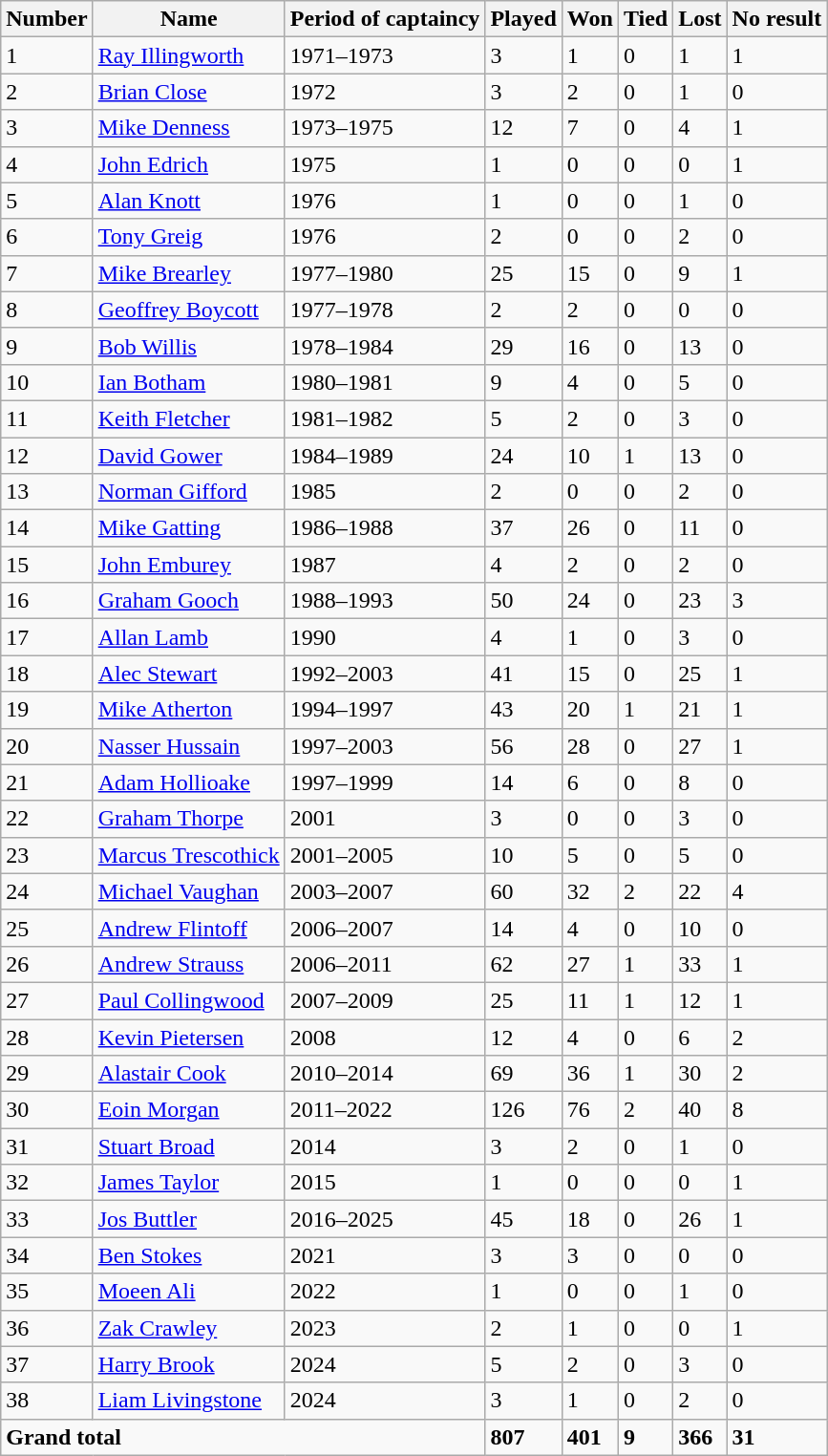<table class="wikitable">
<tr>
<th>Number</th>
<th>Name</th>
<th>Period of captaincy</th>
<th>Played</th>
<th>Won</th>
<th>Tied</th>
<th>Lost</th>
<th>No result</th>
</tr>
<tr>
<td>1</td>
<td><a href='#'>Ray Illingworth</a></td>
<td>1971–1973</td>
<td>3</td>
<td>1</td>
<td>0</td>
<td>1</td>
<td>1</td>
</tr>
<tr>
<td>2</td>
<td><a href='#'>Brian Close</a></td>
<td>1972</td>
<td>3</td>
<td>2</td>
<td>0</td>
<td>1</td>
<td>0</td>
</tr>
<tr>
<td>3</td>
<td><a href='#'>Mike Denness</a></td>
<td>1973–1975</td>
<td>12</td>
<td>7</td>
<td>0</td>
<td>4</td>
<td>1</td>
</tr>
<tr>
<td>4</td>
<td><a href='#'>John Edrich</a></td>
<td>1975</td>
<td>1</td>
<td>0</td>
<td>0</td>
<td>0</td>
<td>1</td>
</tr>
<tr>
<td>5</td>
<td><a href='#'>Alan Knott</a></td>
<td>1976</td>
<td>1</td>
<td>0</td>
<td>0</td>
<td>1</td>
<td>0</td>
</tr>
<tr>
<td>6</td>
<td><a href='#'>Tony Greig</a></td>
<td>1976</td>
<td>2</td>
<td>0</td>
<td>0</td>
<td>2</td>
<td>0</td>
</tr>
<tr>
<td>7</td>
<td><a href='#'>Mike Brearley</a></td>
<td>1977–1980</td>
<td>25</td>
<td>15</td>
<td>0</td>
<td>9</td>
<td>1</td>
</tr>
<tr>
<td>8</td>
<td><a href='#'>Geoffrey Boycott</a></td>
<td>1977–1978</td>
<td>2</td>
<td>2</td>
<td>0</td>
<td>0</td>
<td>0</td>
</tr>
<tr>
<td>9</td>
<td><a href='#'>Bob Willis</a></td>
<td>1978–1984</td>
<td>29</td>
<td>16</td>
<td>0</td>
<td>13</td>
<td>0</td>
</tr>
<tr>
<td>10</td>
<td><a href='#'>Ian Botham</a></td>
<td>1980–1981</td>
<td>9</td>
<td>4</td>
<td>0</td>
<td>5</td>
<td>0</td>
</tr>
<tr>
<td>11</td>
<td><a href='#'>Keith Fletcher</a></td>
<td>1981–1982</td>
<td>5</td>
<td>2</td>
<td>0</td>
<td>3</td>
<td>0</td>
</tr>
<tr>
<td>12</td>
<td><a href='#'>David Gower</a></td>
<td>1984–1989</td>
<td>24</td>
<td>10</td>
<td>1</td>
<td>13</td>
<td>0</td>
</tr>
<tr>
<td>13</td>
<td><a href='#'>Norman Gifford</a></td>
<td>1985</td>
<td>2</td>
<td>0</td>
<td>0</td>
<td>2</td>
<td>0</td>
</tr>
<tr>
<td>14</td>
<td><a href='#'>Mike Gatting</a></td>
<td>1986–1988</td>
<td>37</td>
<td>26</td>
<td>0</td>
<td>11</td>
<td>0</td>
</tr>
<tr>
<td>15</td>
<td><a href='#'>John Emburey</a></td>
<td>1987</td>
<td>4</td>
<td>2</td>
<td>0</td>
<td>2</td>
<td>0</td>
</tr>
<tr>
<td>16</td>
<td><a href='#'>Graham Gooch</a></td>
<td>1988–1993</td>
<td>50</td>
<td>24</td>
<td>0</td>
<td>23</td>
<td>3</td>
</tr>
<tr>
<td>17</td>
<td><a href='#'>Allan Lamb</a></td>
<td>1990</td>
<td>4</td>
<td>1</td>
<td>0</td>
<td>3</td>
<td>0</td>
</tr>
<tr>
<td>18</td>
<td><a href='#'>Alec Stewart</a></td>
<td>1992–2003</td>
<td>41</td>
<td>15</td>
<td>0</td>
<td>25</td>
<td>1</td>
</tr>
<tr>
<td>19</td>
<td><a href='#'>Mike Atherton</a></td>
<td>1994–1997</td>
<td>43</td>
<td>20</td>
<td>1</td>
<td>21</td>
<td>1</td>
</tr>
<tr>
<td>20</td>
<td><a href='#'>Nasser Hussain</a></td>
<td>1997–2003</td>
<td>56</td>
<td>28</td>
<td>0</td>
<td>27</td>
<td>1</td>
</tr>
<tr>
<td>21</td>
<td><a href='#'>Adam Hollioake</a></td>
<td>1997–1999</td>
<td>14</td>
<td>6</td>
<td>0</td>
<td>8</td>
<td>0</td>
</tr>
<tr>
<td>22</td>
<td><a href='#'>Graham Thorpe</a></td>
<td>2001</td>
<td>3</td>
<td>0</td>
<td>0</td>
<td>3</td>
<td>0</td>
</tr>
<tr>
<td>23</td>
<td><a href='#'>Marcus Trescothick</a></td>
<td>2001–2005</td>
<td>10</td>
<td>5</td>
<td>0</td>
<td>5</td>
<td>0</td>
</tr>
<tr>
<td>24</td>
<td><a href='#'>Michael Vaughan</a></td>
<td>2003–2007</td>
<td>60</td>
<td>32</td>
<td>2</td>
<td>22</td>
<td>4</td>
</tr>
<tr>
<td>25</td>
<td><a href='#'>Andrew Flintoff</a></td>
<td>2006–2007</td>
<td>14</td>
<td>4</td>
<td>0</td>
<td>10</td>
<td>0</td>
</tr>
<tr>
<td>26</td>
<td><a href='#'>Andrew Strauss</a></td>
<td>2006–2011</td>
<td>62</td>
<td>27</td>
<td>1</td>
<td>33</td>
<td>1</td>
</tr>
<tr>
<td>27</td>
<td><a href='#'>Paul Collingwood</a></td>
<td>2007–2009</td>
<td>25</td>
<td>11</td>
<td>1</td>
<td>12</td>
<td>1</td>
</tr>
<tr>
<td>28</td>
<td><a href='#'>Kevin Pietersen</a></td>
<td>2008</td>
<td>12</td>
<td>4</td>
<td>0</td>
<td>6</td>
<td>2</td>
</tr>
<tr>
<td>29</td>
<td><a href='#'>Alastair Cook</a></td>
<td>2010–2014</td>
<td>69</td>
<td>36</td>
<td>1</td>
<td>30</td>
<td>2</td>
</tr>
<tr>
<td>30</td>
<td><a href='#'>Eoin Morgan</a></td>
<td>2011–2022</td>
<td>126</td>
<td>76</td>
<td>2</td>
<td>40</td>
<td>8</td>
</tr>
<tr>
<td>31</td>
<td><a href='#'>Stuart Broad</a></td>
<td>2014</td>
<td>3</td>
<td>2</td>
<td>0</td>
<td>1</td>
<td>0</td>
</tr>
<tr>
<td>32</td>
<td><a href='#'>James Taylor</a></td>
<td>2015</td>
<td>1</td>
<td>0</td>
<td>0</td>
<td>0</td>
<td>1</td>
</tr>
<tr>
<td>33</td>
<td><a href='#'>Jos Buttler</a></td>
<td>2016–2025</td>
<td>45</td>
<td>18</td>
<td>0</td>
<td>26</td>
<td>1</td>
</tr>
<tr>
<td>34</td>
<td><a href='#'>Ben Stokes</a></td>
<td>2021</td>
<td>3</td>
<td>3</td>
<td>0</td>
<td>0</td>
<td>0</td>
</tr>
<tr>
<td>35</td>
<td><a href='#'>Moeen Ali</a></td>
<td>2022</td>
<td>1</td>
<td>0</td>
<td>0</td>
<td>1</td>
<td>0</td>
</tr>
<tr>
<td>36</td>
<td><a href='#'>Zak Crawley</a></td>
<td>2023</td>
<td>2</td>
<td>1</td>
<td>0</td>
<td>0</td>
<td>1</td>
</tr>
<tr>
<td>37</td>
<td><a href='#'>Harry Brook</a></td>
<td>2024</td>
<td>5</td>
<td>2</td>
<td>0</td>
<td>3</td>
<td>0</td>
</tr>
<tr>
<td>38</td>
<td><a href='#'>Liam Livingstone</a></td>
<td>2024</td>
<td>3</td>
<td>1</td>
<td>0</td>
<td>2</td>
<td>0</td>
</tr>
<tr>
<td colspan="3"><strong>Grand total</strong></td>
<td><strong>807</strong></td>
<td><strong>401</strong></td>
<td><strong>9</strong></td>
<td><strong>366</strong></td>
<td><strong>31</strong></td>
</tr>
</table>
